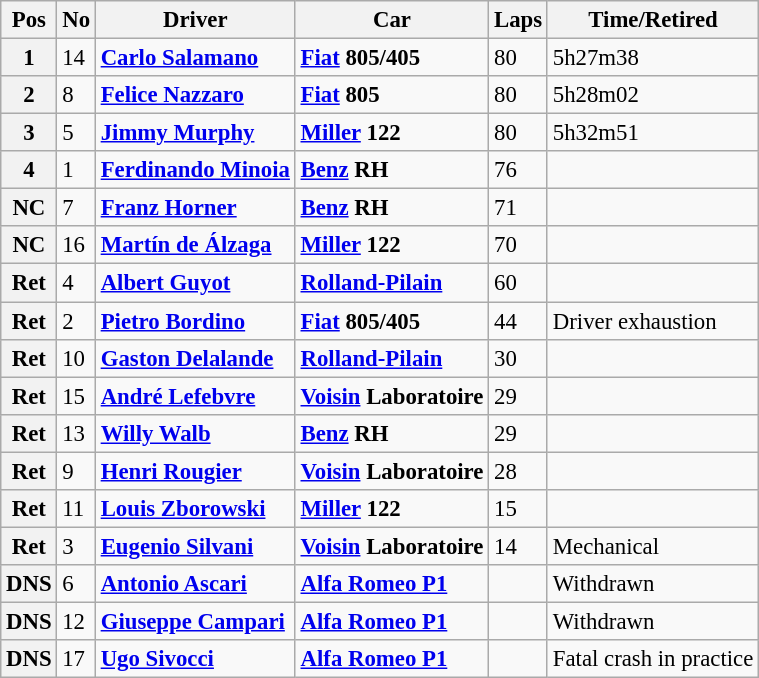<table class="wikitable" style="font-size: 95%;">
<tr>
<th>Pos</th>
<th>No</th>
<th>Driver</th>
<th>Car</th>
<th>Laps</th>
<th>Time/Retired</th>
</tr>
<tr>
<th>1</th>
<td>14</td>
<td> <strong><a href='#'>Carlo Salamano</a></strong></td>
<td><strong><a href='#'>Fiat</a> 805/405</strong></td>
<td>80</td>
<td>5h27m38</td>
</tr>
<tr>
<th>2</th>
<td>8</td>
<td> <strong><a href='#'>Felice Nazzaro</a></strong></td>
<td><strong><a href='#'>Fiat</a> 805</strong></td>
<td>80</td>
<td>5h28m02</td>
</tr>
<tr>
<th>3</th>
<td>5</td>
<td> <strong><a href='#'>Jimmy Murphy</a></strong></td>
<td><strong><a href='#'>Miller</a> 122</strong></td>
<td>80</td>
<td>5h32m51</td>
</tr>
<tr>
<th>4</th>
<td>1</td>
<td> <strong><a href='#'>Ferdinando Minoia</a></strong></td>
<td><strong><a href='#'>Benz</a> RH</strong></td>
<td>76</td>
<td></td>
</tr>
<tr>
<th>NC</th>
<td>7</td>
<td> <strong><a href='#'>Franz Horner</a></strong></td>
<td><strong><a href='#'>Benz</a> RH</strong></td>
<td>71</td>
<td></td>
</tr>
<tr>
<th>NC</th>
<td>16</td>
<td> <strong><a href='#'>Martín de Álzaga</a></strong></td>
<td><strong><a href='#'>Miller</a> 122</strong></td>
<td>70</td>
<td></td>
</tr>
<tr>
<th>Ret</th>
<td>4</td>
<td> <strong><a href='#'>Albert Guyot</a></strong></td>
<td><strong><a href='#'>Rolland-Pilain</a></strong></td>
<td>60</td>
<td></td>
</tr>
<tr>
<th>Ret</th>
<td>2</td>
<td> <strong><a href='#'>Pietro Bordino</a></strong></td>
<td><strong><a href='#'>Fiat</a> 805/405</strong></td>
<td>44</td>
<td>Driver exhaustion</td>
</tr>
<tr>
<th>Ret</th>
<td>10</td>
<td> <strong><a href='#'>Gaston Delalande</a></strong></td>
<td><strong><a href='#'>Rolland-Pilain</a></strong></td>
<td>30</td>
<td></td>
</tr>
<tr>
<th>Ret</th>
<td>15</td>
<td> <strong><a href='#'>André Lefebvre</a></strong></td>
<td><strong><a href='#'>Voisin</a> Laboratoire</strong></td>
<td>29</td>
<td></td>
</tr>
<tr>
<th>Ret</th>
<td>13</td>
<td> <strong><a href='#'>Willy Walb</a></strong></td>
<td><strong><a href='#'>Benz</a> RH</strong></td>
<td>29</td>
<td></td>
</tr>
<tr>
<th>Ret</th>
<td>9</td>
<td> <strong><a href='#'>Henri Rougier</a></strong></td>
<td><strong><a href='#'>Voisin</a> Laboratoire</strong></td>
<td>28</td>
<td></td>
</tr>
<tr>
<th>Ret</th>
<td>11</td>
<td> <strong><a href='#'>Louis Zborowski</a></strong></td>
<td><strong><a href='#'>Miller</a> 122</strong></td>
<td>15</td>
<td></td>
</tr>
<tr>
<th>Ret</th>
<td>3</td>
<td> <strong><a href='#'>Eugenio Silvani</a></strong></td>
<td><strong><a href='#'>Voisin</a> Laboratoire</strong></td>
<td>14</td>
<td>Mechanical</td>
</tr>
<tr>
<th>DNS</th>
<td>6</td>
<td> <strong><a href='#'>Antonio Ascari</a></strong></td>
<td><strong><a href='#'>Alfa Romeo P1</a></strong></td>
<td></td>
<td>Withdrawn</td>
</tr>
<tr>
<th>DNS</th>
<td>12</td>
<td> <strong><a href='#'>Giuseppe Campari</a></strong></td>
<td><strong><a href='#'>Alfa Romeo P1</a></strong></td>
<td></td>
<td>Withdrawn</td>
</tr>
<tr>
<th>DNS</th>
<td>17</td>
<td> <strong><a href='#'>Ugo Sivocci</a></strong></td>
<td><strong><a href='#'>Alfa Romeo P1</a></strong></td>
<td></td>
<td>Fatal crash in practice</td>
</tr>
</table>
